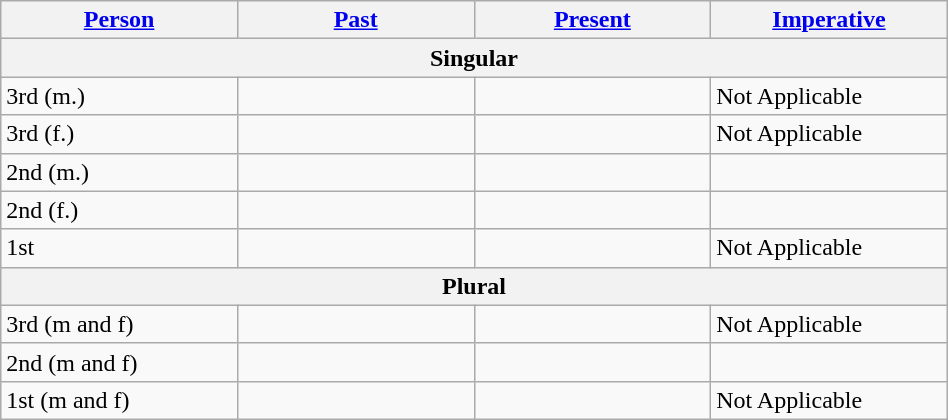<table class="wikitable" width="50%">
<tr>
<th width="25%" align="center"><a href='#'>Person</a></th>
<th width="25%" align="center"><a href='#'>Past</a></th>
<th width="25%" align="center"><a href='#'>Present</a></th>
<th width="25%" align="center"><a href='#'>Imperative</a></th>
</tr>
<tr>
<th width="100%" colspan="4">Singular</th>
</tr>
<tr>
<td width="25%">3rd (m.)</td>
<td width="25%"></td>
<td width="25%"></td>
<td width="25%">Not Applicable</td>
</tr>
<tr>
<td width="25%">3rd (f.)</td>
<td width="25%"></td>
<td width="25%"></td>
<td width="25%">Not Applicable</td>
</tr>
<tr>
<td width="25%">2nd (m.)</td>
<td width="25%"></td>
<td width="25%"></td>
<td width="25%"></td>
</tr>
<tr>
<td width="25%">2nd (f.)</td>
<td width="25%"></td>
<td width="25%"></td>
<td width="25%"></td>
</tr>
<tr>
<td width="25%">1st</td>
<td width="25%"></td>
<td width="25%"></td>
<td width="25%">Not Applicable</td>
</tr>
<tr>
<th width="100%" colspan="4">Plural</th>
</tr>
<tr>
<td width="25%">3rd (m and f)</td>
<td width="25%"></td>
<td width="25%"></td>
<td width="25%">Not Applicable</td>
</tr>
<tr>
<td width="25%">2nd (m and f)</td>
<td width="25%"></td>
<td width="25%"></td>
<td width="25%"></td>
</tr>
<tr>
<td width="25%">1st (m and f)</td>
<td width="25%"></td>
<td width="25%"></td>
<td width="25%">Not Applicable</td>
</tr>
</table>
